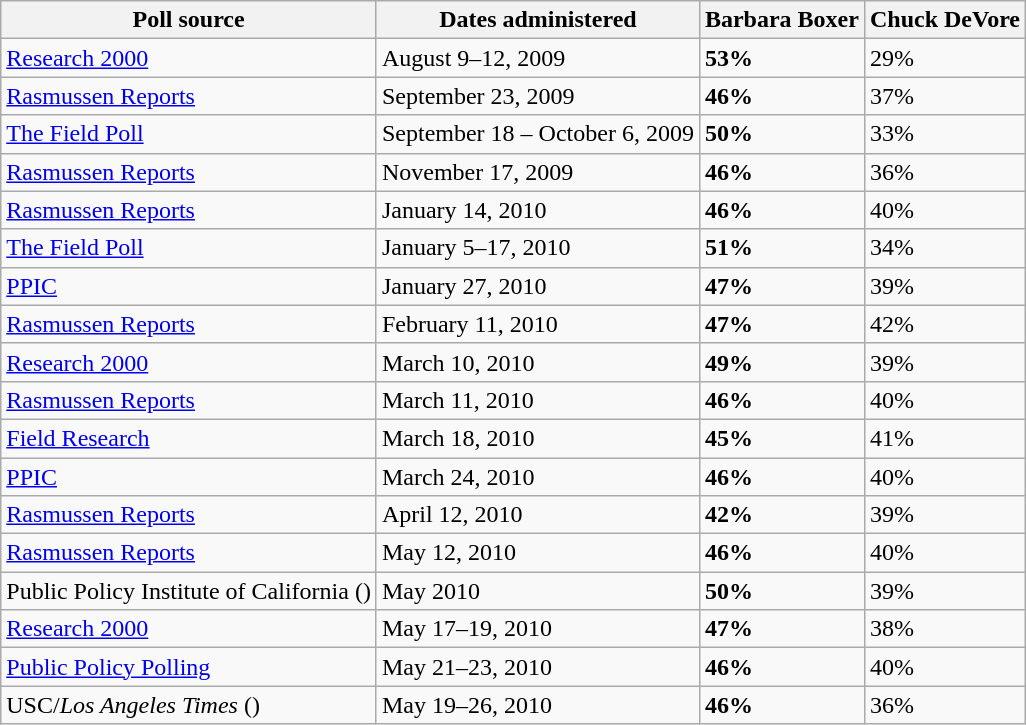<table class="wikitable">
<tr valign=bottom>
<th>Poll source</th>
<th>Dates administered</th>
<th>Barbara Boxer</th>
<th>Chuck DeVore</th>
</tr>
<tr>
<td><a href='#'>Research 2000</a></td>
<td>August 9–12, 2009</td>
<td><strong>53%</strong></td>
<td>29%</td>
</tr>
<tr>
<td><a href='#'>Rasmussen Reports</a></td>
<td>September 23, 2009</td>
<td><strong>46%</strong></td>
<td>37%</td>
</tr>
<tr>
<td><a href='#'>The Field Poll</a></td>
<td>September 18 – October 6, 2009</td>
<td><strong>50%</strong></td>
<td>33%</td>
</tr>
<tr>
<td><a href='#'>Rasmussen Reports</a></td>
<td>November 17, 2009</td>
<td><strong>46%</strong></td>
<td>36%</td>
</tr>
<tr>
<td><a href='#'>Rasmussen Reports</a></td>
<td>January 14, 2010</td>
<td><strong>46%</strong></td>
<td>40%</td>
</tr>
<tr>
<td><a href='#'>The Field Poll</a></td>
<td>January 5–17, 2010</td>
<td><strong>51%</strong></td>
<td>34%</td>
</tr>
<tr>
<td><a href='#'>PPIC</a></td>
<td>January 27, 2010</td>
<td><strong>47%</strong></td>
<td>39%</td>
</tr>
<tr>
<td><a href='#'>Rasmussen Reports</a></td>
<td>February 11, 2010</td>
<td><strong>47%</strong></td>
<td>42%</td>
</tr>
<tr>
<td><a href='#'>Research 2000</a></td>
<td>March 10, 2010</td>
<td><strong>49%</strong></td>
<td>39%</td>
</tr>
<tr>
<td><a href='#'>Rasmussen Reports</a></td>
<td>March 11, 2010</td>
<td><strong>46%</strong></td>
<td>40%</td>
</tr>
<tr>
<td><a href='#'>Field Research</a></td>
<td>March 18, 2010</td>
<td><strong>45%</strong></td>
<td>41%</td>
</tr>
<tr>
<td><a href='#'>PPIC</a></td>
<td>March 24, 2010</td>
<td><strong>46%</strong></td>
<td>40%</td>
</tr>
<tr>
<td><a href='#'>Rasmussen Reports</a></td>
<td>April 12, 2010</td>
<td><strong>42%</strong></td>
<td>39%</td>
</tr>
<tr>
<td><a href='#'>Rasmussen Reports</a></td>
<td>May 12, 2010</td>
<td><strong>46%</strong></td>
<td>40%</td>
</tr>
<tr>
<td>Public Policy Institute of California ()</td>
<td>May 2010</td>
<td><strong>50%</strong></td>
<td>39%</td>
</tr>
<tr>
<td><a href='#'>Research 2000</a></td>
<td>May 17–19, 2010</td>
<td><strong>47%</strong></td>
<td>38%</td>
</tr>
<tr>
<td><a href='#'>Public Policy Polling</a></td>
<td>May 21–23, 2010</td>
<td><strong>46%</strong></td>
<td>40%</td>
</tr>
<tr>
<td>USC/<em>Los Angeles Times</em> ()</td>
<td>May 19–26, 2010</td>
<td><strong>46%</strong></td>
<td>36%</td>
</tr>
</table>
